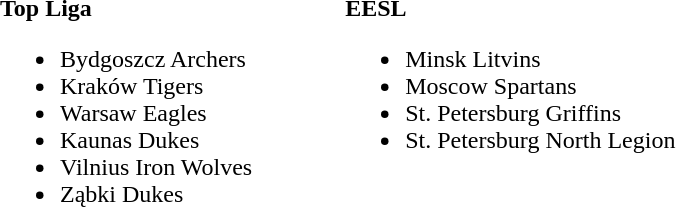<table border="0" cellpadding="2">
<tr valign="top">
<td><strong>Top Liga</strong><br><ul><li>Bydgoszcz Archers</li><li>Kraków Tigers</li><li>Warsaw Eagles</li><li>Kaunas Dukes</li><li>Vilnius Iron Wolves</li><li>Ząbki Dukes</li></ul></td>
<td width="50"> </td>
<td valign="top"><strong>EESL</strong><br><ul><li>Minsk Litvins</li><li>Moscow Spartans</li><li>St. Petersburg Griffins</li><li>St. Petersburg North Legion</li></ul></td>
</tr>
</table>
